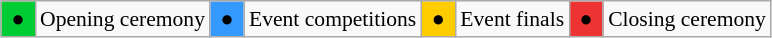<table class="wikitable" style="margin:0.5em auto; font-size:90%;position:relative;">
<tr>
<td style="background:#00cc33; text-align:center"> ● </td>
<td>Opening ceremony</td>
<td style="background:#3399ff; text-align:center"> ● </td>
<td>Event competitions</td>
<td style="background:#ffcc00; text-align:center"> ● </td>
<td>Event finals</td>
<td style="background:#ee3333"> ● </td>
<td>Closing ceremony</td>
</tr>
</table>
